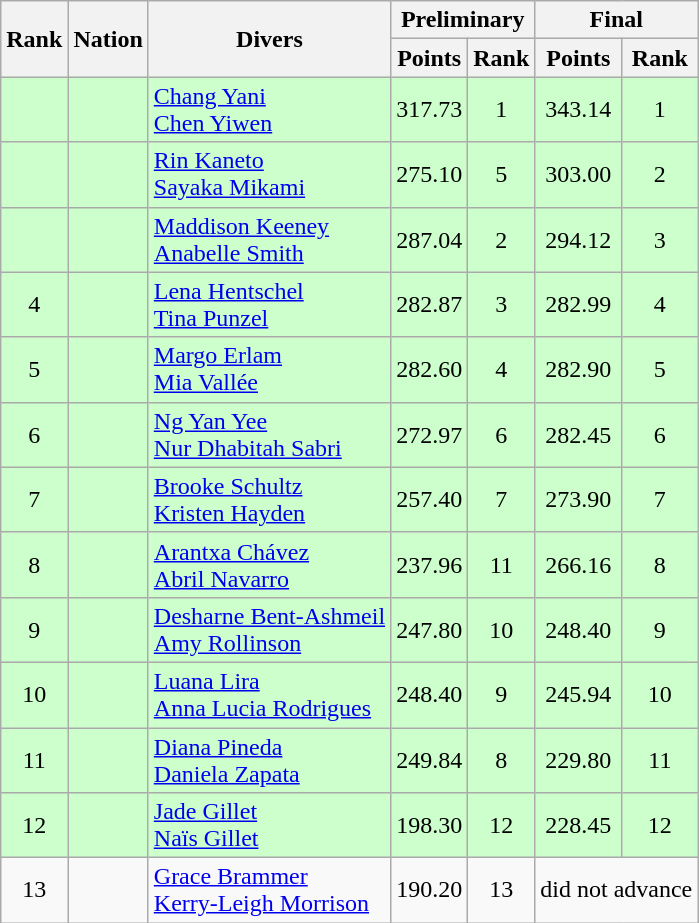<table class="wikitable sortable" style="text-align:center">
<tr>
<th rowspan=2>Rank</th>
<th rowspan=2>Nation</th>
<th rowspan=2>Divers</th>
<th colspan=2>Preliminary</th>
<th colspan=2>Final</th>
</tr>
<tr>
<th>Points</th>
<th>Rank</th>
<th>Points</th>
<th>Rank</th>
</tr>
<tr bgcolor=ccffcc>
<td></td>
<td align=left></td>
<td align=left><a href='#'>Chang Yani</a><br><a href='#'>Chen Yiwen</a></td>
<td>317.73</td>
<td>1</td>
<td>343.14</td>
<td>1</td>
</tr>
<tr bgcolor=ccffcc>
<td></td>
<td align=left></td>
<td align=left><a href='#'>Rin Kaneto</a><br><a href='#'>Sayaka Mikami</a></td>
<td>275.10</td>
<td>5</td>
<td>303.00</td>
<td>2</td>
</tr>
<tr bgcolor=ccffcc>
<td></td>
<td align=left></td>
<td align=left><a href='#'>Maddison Keeney</a><br><a href='#'>Anabelle Smith</a></td>
<td>287.04</td>
<td>2</td>
<td>294.12</td>
<td>3</td>
</tr>
<tr bgcolor=ccffcc>
<td>4</td>
<td align=left></td>
<td align=left><a href='#'>Lena Hentschel</a><br><a href='#'>Tina Punzel</a></td>
<td>282.87</td>
<td>3</td>
<td>282.99</td>
<td>4</td>
</tr>
<tr bgcolor=ccffcc>
<td>5</td>
<td align=left></td>
<td align=left><a href='#'>Margo Erlam</a><br><a href='#'>Mia Vallée</a></td>
<td>282.60</td>
<td>4</td>
<td>282.90</td>
<td>5</td>
</tr>
<tr bgcolor=ccffcc>
<td>6</td>
<td align=left></td>
<td align=left><a href='#'>Ng Yan Yee</a><br><a href='#'>Nur Dhabitah Sabri</a></td>
<td>272.97</td>
<td>6</td>
<td>282.45</td>
<td>6</td>
</tr>
<tr bgcolor=ccffcc>
<td>7</td>
<td align=left></td>
<td align=left><a href='#'>Brooke Schultz</a><br><a href='#'>Kristen Hayden</a></td>
<td>257.40</td>
<td>7</td>
<td>273.90</td>
<td>7</td>
</tr>
<tr bgcolor=ccffcc>
<td>8</td>
<td align=left></td>
<td align=left><a href='#'>Arantxa Chávez</a><br><a href='#'>Abril Navarro</a></td>
<td>237.96</td>
<td>11</td>
<td>266.16</td>
<td>8</td>
</tr>
<tr bgcolor=ccffcc>
<td>9</td>
<td align=left></td>
<td align=left><a href='#'>Desharne Bent-Ashmeil</a><br><a href='#'>Amy Rollinson</a></td>
<td>247.80</td>
<td>10</td>
<td>248.40</td>
<td>9</td>
</tr>
<tr bgcolor=ccffcc>
<td>10</td>
<td align=left></td>
<td align=left><a href='#'>Luana Lira</a><br><a href='#'>Anna Lucia Rodrigues</a></td>
<td>248.40</td>
<td>9</td>
<td>245.94</td>
<td>10</td>
</tr>
<tr bgcolor=ccffcc>
<td>11</td>
<td align=left></td>
<td align=left><a href='#'>Diana Pineda</a><br><a href='#'>Daniela Zapata</a></td>
<td>249.84</td>
<td>8</td>
<td>229.80</td>
<td>11</td>
</tr>
<tr bgcolor=ccffcc>
<td>12</td>
<td align=left></td>
<td align=left><a href='#'>Jade Gillet</a><br><a href='#'>Naïs Gillet</a></td>
<td>198.30</td>
<td>12</td>
<td>228.45</td>
<td>12</td>
</tr>
<tr>
<td>13</td>
<td align=left></td>
<td align=left><a href='#'>Grace Brammer</a><br><a href='#'>Kerry-Leigh Morrison</a></td>
<td>190.20</td>
<td>13</td>
<td colspan=2>did not advance</td>
</tr>
</table>
